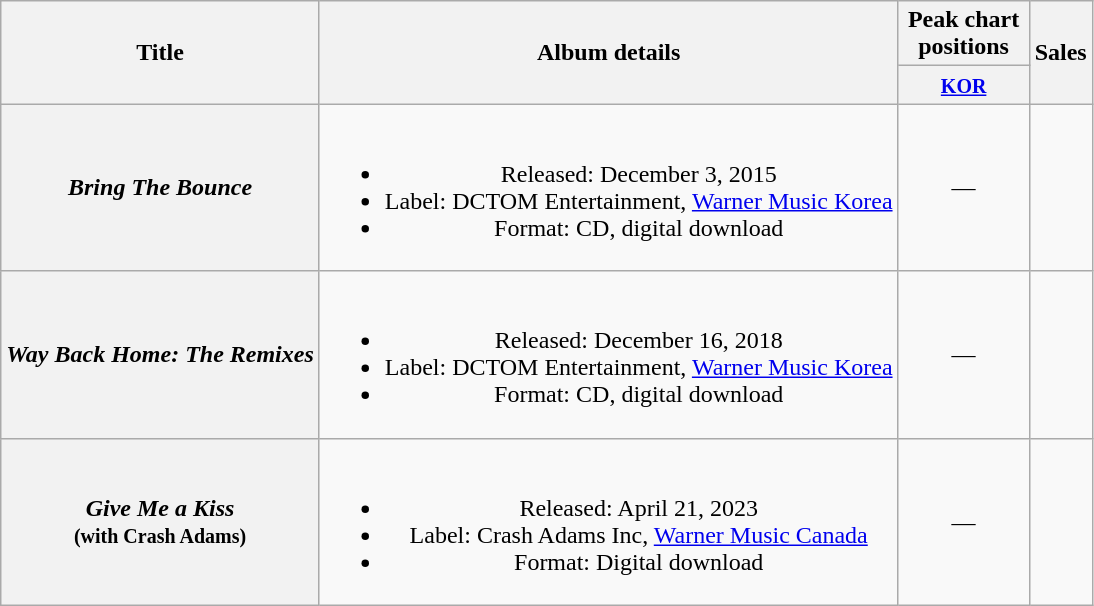<table class="wikitable plainrowheaders" style="text-align:center;">
<tr>
<th rowspan="2" scope="col">Title</th>
<th rowspan="2" scope="col">Album details</th>
<th colspan="1" scope="col" style="width:5em;">Peak chart positions</th>
<th rowspan="2">Sales</th>
</tr>
<tr>
<th><small><a href='#'>KOR</a></small><br></th>
</tr>
<tr>
<th scope="row"><em>Bring The Bounce</em></th>
<td><br><ul><li>Released: December 3, 2015</li><li>Label: DCTOM Entertainment, <a href='#'>Warner Music Korea</a></li><li>Format: CD, digital download</li></ul></td>
<td>—</td>
<td></td>
</tr>
<tr>
<th scope="row"><em>Way Back Home: The Remixes</em></th>
<td><br><ul><li>Released: December 16, 2018</li><li>Label: DCTOM Entertainment, <a href='#'>Warner Music Korea</a></li><li>Format: CD, digital download</li></ul></td>
<td>—</td>
<td></td>
</tr>
<tr>
<th scope="row"><em>Give Me a Kiss</em><br><small>(with Crash Adams)</small></th>
<td><br><ul><li>Released: April 21, 2023</li><li>Label: Crash Adams Inc, <a href='#'>Warner Music Canada</a></li><li>Format: Digital download</li></ul></td>
<td>—</td>
<td></td>
</tr>
</table>
